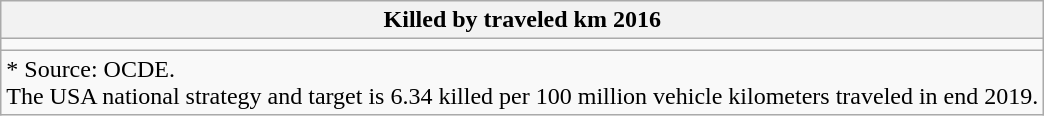<table class="wikitable">
<tr>
<th>Killed by traveled km 2016</th>
</tr>
<tr>
<td></td>
</tr>
<tr>
<td>* Source: OCDE.<br>The USA national strategy and target is 6.34 killed per 100 million vehicle kilometers traveled in end 2019.</td>
</tr>
</table>
